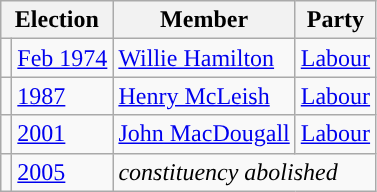<table class="wikitable">
<tr>
<th colspan="2">Election</th>
<th>Member </th>
<th>Party</th>
</tr>
<tr>
<td style="color:inherit;background-color: "></td>
<td><a href='#'>Feb 1974</a></td>
<td><a href='#'>Willie Hamilton</a></td>
<td><a href='#'>Labour</a></td>
</tr>
<tr>
<td style="color:inherit;background-color: "></td>
<td><a href='#'>1987</a></td>
<td><a href='#'>Henry McLeish</a></td>
<td><a href='#'>Labour</a></td>
</tr>
<tr>
<td style="color:inherit;background-color: "></td>
<td><a href='#'>2001</a></td>
<td><a href='#'>John MacDougall</a></td>
<td><a href='#'>Labour</a></td>
</tr>
<tr>
<td></td>
<td><a href='#'>2005</a></td>
<td colspan="2"><em>constituency abolished</em></td>
</tr>
</table>
